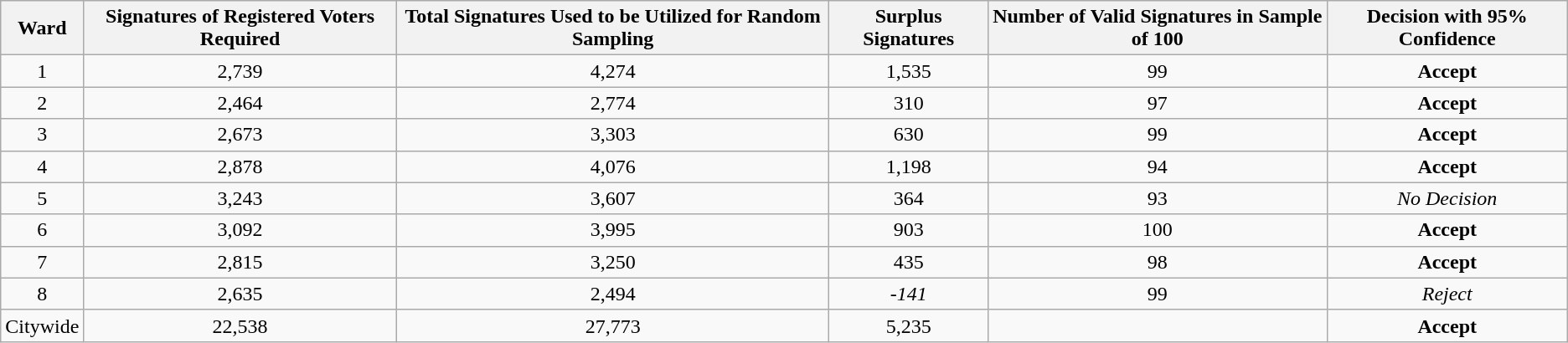<table class="wikitable">
<tr style="text-align:center;">
<th>Ward</th>
<th>Signatures of Registered Voters Required</th>
<th>Total Signatures Used to be Utilized for Random Sampling</th>
<th>Surplus Signatures</th>
<th>Number of Valid Signatures in Sample of 100</th>
<th>Decision with 95% Confidence</th>
</tr>
<tr style="text-align:center;">
<td>1</td>
<td>2,739</td>
<td>4,274</td>
<td>1,535</td>
<td>99</td>
<td><strong>Accept</strong></td>
</tr>
<tr style="text-align:center;">
<td>2</td>
<td>2,464</td>
<td>2,774</td>
<td>310</td>
<td>97</td>
<td><strong>Accept</strong></td>
</tr>
<tr style="text-align:center;">
<td>3</td>
<td>2,673</td>
<td>3,303</td>
<td>630</td>
<td>99</td>
<td><strong>Accept</strong></td>
</tr>
<tr style="text-align:center;">
<td>4</td>
<td>2,878</td>
<td>4,076</td>
<td>1,198</td>
<td>94</td>
<td><strong>Accept</strong></td>
</tr>
<tr style="text-align:center;">
<td>5</td>
<td>3,243</td>
<td>3,607</td>
<td>364</td>
<td>93</td>
<td><em>No Decision</em></td>
</tr>
<tr style="text-align:center;">
<td>6</td>
<td>3,092</td>
<td>3,995</td>
<td>903</td>
<td>100</td>
<td><strong>Accept</strong></td>
</tr>
<tr style="text-align:center;">
<td>7</td>
<td>2,815</td>
<td>3,250</td>
<td>435</td>
<td>98</td>
<td><strong>Accept</strong></td>
</tr>
<tr style="text-align:center;">
<td>8</td>
<td>2,635</td>
<td>2,494</td>
<td><em>-141</em></td>
<td>99</td>
<td><em>Reject</em></td>
</tr>
<tr style="text-align:center;">
<td>Citywide</td>
<td>22,538</td>
<td>27,773</td>
<td>5,235</td>
<td></td>
<td><strong>Accept</strong></td>
</tr>
</table>
